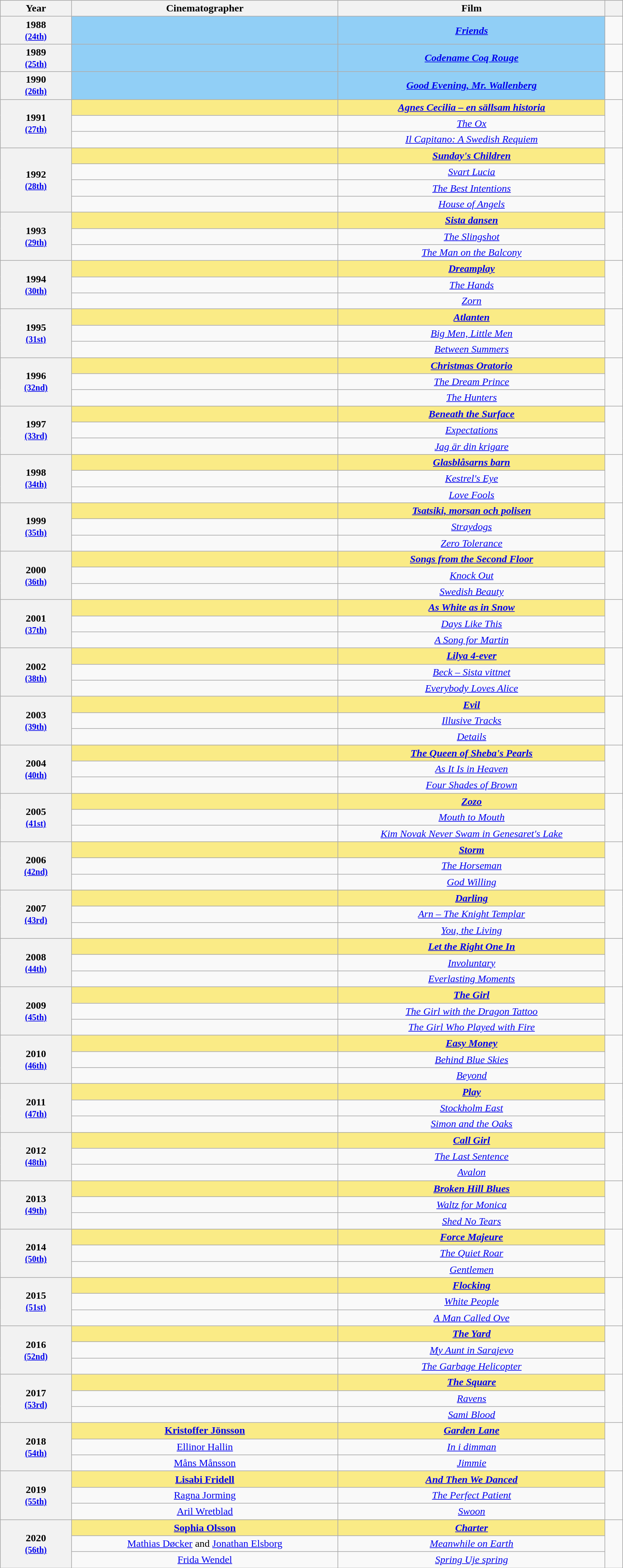<table class="wikitable sortable" style="text-align:center;">
<tr>
<th scope="col" style="width:8%;">Year</th>
<th scope="col" style="width:30%;">Cinematographer</th>
<th scope="col" style="width:30%;">Film</th>
<th scope="col" style="width:2%;" class="unsortable"></th>
</tr>
<tr>
<th scope="row" rowspan=1 style="text-align:center"><strong>1988</strong><br><small><a href='#'>(24th)</a></small></th>
<td style="background:#91CFF6"><strong></strong></td>
<td style="background:#91CFF6"><strong><em><a href='#'>Friends</a></em></strong></td>
<td></td>
</tr>
<tr>
<th scope="row" rowspan=1 style="text-align:center"><strong>1989</strong><br><small><a href='#'>(25th)</a></small></th>
<td style="background:#91CFF6"><strong></strong></td>
<td style="background:#91CFF6"><strong><em><a href='#'>Codename Coq Rouge</a></em></strong></td>
<td></td>
</tr>
<tr>
<th scope="row" rowspan=1 style="text-align:center"><strong>1990</strong><br><small><a href='#'>(26th)</a></small></th>
<td style="background:#91CFF6"><strong></strong></td>
<td style="background:#91CFF6"><strong><em><a href='#'>Good Evening, Mr. Wallenberg</a></em></strong></td>
<td></td>
</tr>
<tr>
<th scope="row" rowspan=3 style="text-align:center"><strong>1991</strong><br><small><a href='#'>(27th)</a></small></th>
<td style="background:#FAEB86"><strong></strong></td>
<td style="background:#FAEB86"><strong><em><a href='#'>Agnes Cecilia – en sällsam historia</a></em></strong></td>
<td rowspan="3"></td>
</tr>
<tr>
<td></td>
<td><em><a href='#'>The Ox</a></em></td>
</tr>
<tr>
<td></td>
<td><em><a href='#'>Il Capitano: A Swedish Requiem</a></em></td>
</tr>
<tr>
<th scope="row" rowspan=4 style="text-align:center"><strong>1992</strong><br><small><a href='#'>(28th)</a></small></th>
<td style="background:#FAEB86"><strong></strong></td>
<td style="background:#FAEB86"><strong><em><a href='#'>Sunday's Children</a></em></strong></td>
<td rowspan="4"></td>
</tr>
<tr>
<td></td>
<td><em><a href='#'>Svart Lucia</a></em></td>
</tr>
<tr>
<td></td>
<td><em><a href='#'>The Best Intentions</a></em></td>
</tr>
<tr>
<td></td>
<td><em><a href='#'>House of Angels</a></em></td>
</tr>
<tr>
<th scope="row" rowspan=3 style="text-align:center"><strong>1993</strong><br><small><a href='#'>(29th)</a></small></th>
<td style="background:#FAEB86"><strong></strong></td>
<td style="background:#FAEB86"><strong><em><a href='#'>Sista dansen</a></em></strong></td>
<td rowspan="3"></td>
</tr>
<tr>
<td></td>
<td><em><a href='#'>The Slingshot</a></em></td>
</tr>
<tr>
<td></td>
<td><em><a href='#'>The Man on the Balcony</a></em></td>
</tr>
<tr>
<th scope="row" rowspan=3 style="text-align:center"><strong>1994</strong><br><small><a href='#'>(30th)</a></small></th>
<td style="background:#FAEB86"><strong></strong></td>
<td style="background:#FAEB86"><strong><em><a href='#'>Dreamplay</a></em></strong></td>
<td rowspan="3"></td>
</tr>
<tr>
<td></td>
<td><em><a href='#'>The Hands</a></em></td>
</tr>
<tr>
<td></td>
<td><em><a href='#'>Zorn</a></em></td>
</tr>
<tr>
<th scope="row" rowspan=3 style="text-align:center"><strong>1995</strong><br><small><a href='#'>(31st)</a></small></th>
<td style="background:#FAEB86"><strong></strong></td>
<td style="background:#FAEB86"><strong><em><a href='#'>Atlanten</a></em></strong></td>
<td rowspan="3"></td>
</tr>
<tr>
<td></td>
<td><em><a href='#'>Big Men, Little Men</a></em></td>
</tr>
<tr>
<td></td>
<td><em><a href='#'>Between Summers</a></em></td>
</tr>
<tr>
<th scope="row" rowspan=3 style="text-align:center"><strong>1996</strong><br><small><a href='#'>(32nd)</a></small></th>
<td style="background:#FAEB86"><strong></strong></td>
<td style="background:#FAEB86"><strong><em><a href='#'>Christmas Oratorio</a></em></strong></td>
<td rowspan="3"></td>
</tr>
<tr>
<td></td>
<td><em><a href='#'>The Dream Prince</a></em></td>
</tr>
<tr>
<td></td>
<td><em><a href='#'>The Hunters</a></em></td>
</tr>
<tr>
<th scope="row" rowspan=3 style="text-align:center"><strong>1997</strong><br><small><a href='#'>(33rd)</a></small></th>
<td style="background:#FAEB86"><strong></strong></td>
<td style="background:#FAEB86"><strong><em><a href='#'>Beneath the Surface</a></em></strong></td>
<td rowspan="3"></td>
</tr>
<tr>
<td></td>
<td><em><a href='#'>Expectations</a></em></td>
</tr>
<tr>
<td></td>
<td><em><a href='#'>Jag är din krigare</a></em></td>
</tr>
<tr>
<th scope="row" rowspan=3 style="text-align:center"><strong>1998</strong><br><small><a href='#'>(34th)</a></small></th>
<td style="background:#FAEB86"><strong></strong></td>
<td style="background:#FAEB86"><strong><em><a href='#'>Glasblåsarns barn</a></em></strong></td>
<td rowspan="3"></td>
</tr>
<tr>
<td></td>
<td><em><a href='#'>Kestrel's Eye</a></em></td>
</tr>
<tr>
<td></td>
<td><em><a href='#'>Love Fools</a></em></td>
</tr>
<tr>
<th scope="row" rowspan=3 style="text-align:center"><strong>1999</strong><br><small><a href='#'>(35th)</a></small></th>
<td style="background:#FAEB86"><strong></strong></td>
<td style="background:#FAEB86"><strong><em><a href='#'>Tsatsiki, morsan och polisen</a></em></strong></td>
<td rowspan="3"></td>
</tr>
<tr>
<td></td>
<td><em><a href='#'>Straydogs</a></em></td>
</tr>
<tr>
<td></td>
<td><em><a href='#'>Zero Tolerance</a></em></td>
</tr>
<tr>
<th scope="row" rowspan=3 style="text-align:center"><strong>2000</strong><br><small><a href='#'>(36th)</a></small></th>
<td style="background:#FAEB86"><strong></strong><br><strong></strong></td>
<td style="background:#FAEB86"><strong><em><a href='#'>Songs from the Second Floor</a></em></strong></td>
<td rowspan="3"></td>
</tr>
<tr>
<td></td>
<td><em><a href='#'>Knock Out</a></em></td>
</tr>
<tr>
<td></td>
<td><em><a href='#'>Swedish Beauty</a></em></td>
</tr>
<tr>
<th scope="row" rowspan=3 style="text-align:center"><strong>2001</strong><br><small><a href='#'>(37th)</a></small></th>
<td style="background:#FAEB86"><strong></strong><br><strong></strong></td>
<td style="background:#FAEB86"><strong><em><a href='#'>As White as in Snow</a></em></strong></td>
<td rowspan="3"></td>
</tr>
<tr>
<td></td>
<td><em><a href='#'>Days Like This</a></em></td>
</tr>
<tr>
<td></td>
<td><em><a href='#'>A Song for Martin</a></em></td>
</tr>
<tr>
<th scope="row" rowspan=3 style="text-align:center"><strong>2002</strong><br><small><a href='#'>(38th)</a></small></th>
<td style="background:#FAEB86"><strong></strong></td>
<td style="background:#FAEB86"><strong><em><a href='#'>Lilya 4-ever</a></em></strong></td>
<td rowspan="3"></td>
</tr>
<tr>
<td></td>
<td><em><a href='#'>Beck – Sista vittnet</a></em></td>
</tr>
<tr>
<td></td>
<td><em><a href='#'>Everybody Loves Alice</a></em></td>
</tr>
<tr>
<th scope="row" rowspan=3 style="text-align:center"><strong>2003</strong><br><small><a href='#'>(39th)</a></small></th>
<td style="background:#FAEB86"><strong></strong></td>
<td style="background:#FAEB86"><strong><em><a href='#'>Evil</a></em></strong></td>
<td rowspan="3"></td>
</tr>
<tr>
<td></td>
<td><em><a href='#'>Illusive Tracks</a></em></td>
</tr>
<tr>
<td></td>
<td><em><a href='#'>Details</a></em></td>
</tr>
<tr>
<th scope="row" rowspan=3 style="text-align:center"><strong>2004</strong><br><small><a href='#'>(40th)</a></small></th>
<td style="background:#FAEB86"><strong></strong></td>
<td style="background:#FAEB86"><strong><em><a href='#'>The Queen of Sheba's Pearls</a></em></strong></td>
<td rowspan="3"></td>
</tr>
<tr>
<td></td>
<td><em><a href='#'>As It Is in Heaven</a></em></td>
</tr>
<tr>
<td></td>
<td><em><a href='#'>Four Shades of Brown</a></em></td>
</tr>
<tr>
<th scope="row" rowspan=3 style="text-align:center"><strong>2005</strong><br><small><a href='#'>(41st)</a></small></th>
<td style="background:#FAEB86"><strong></strong></td>
<td style="background:#FAEB86"><strong><em><a href='#'>Zozo</a></em></strong></td>
<td rowspan="3"></td>
</tr>
<tr>
<td></td>
<td><em><a href='#'>Mouth to Mouth</a></em></td>
</tr>
<tr>
<td></td>
<td><em><a href='#'>Kim Novak Never Swam in Genesaret's Lake</a></em></td>
</tr>
<tr>
<th scope="row" rowspan=3 style="text-align:center"><strong>2006</strong><br><small><a href='#'>(42nd)</a></small></th>
<td style="background:#FAEB86"><strong></strong></td>
<td style="background:#FAEB86"><strong><em><a href='#'>Storm</a></em></strong></td>
<td rowspan="3"></td>
</tr>
<tr>
<td></td>
<td><em><a href='#'>The Horseman</a></em></td>
</tr>
<tr>
<td></td>
<td><em><a href='#'>God Willing</a></em></td>
</tr>
<tr>
<th scope="row" rowspan=3 style="text-align:center"><strong>2007</strong><br><small><a href='#'>(43rd)</a></small></th>
<td style="background:#FAEB86"><strong></strong></td>
<td style="background:#FAEB86"><strong><em><a href='#'>Darling</a></em></strong></td>
<td rowspan="3"></td>
</tr>
<tr>
<td></td>
<td><em><a href='#'>Arn – The Knight Templar</a></em></td>
</tr>
<tr>
<td></td>
<td><em><a href='#'>You, the Living</a></em></td>
</tr>
<tr>
<th scope="row" rowspan=3 style="text-align:center"><strong>2008</strong><br><small><a href='#'>(44th)</a></small></th>
<td style="background:#FAEB86"><strong></strong></td>
<td style="background:#FAEB86"><strong><em><a href='#'>Let the Right One In</a></em></strong></td>
<td rowspan="3"></td>
</tr>
<tr>
<td></td>
<td><em><a href='#'>Involuntary</a></em></td>
</tr>
<tr>
<td><br></td>
<td><em><a href='#'>Everlasting Moments</a></em></td>
</tr>
<tr>
<th scope="row" rowspan=3 style="text-align:center"><strong>2009</strong><br><small><a href='#'>(45th)</a></small></th>
<td style="background:#FAEB86"><strong></strong></td>
<td style="background:#FAEB86"><strong><em><a href='#'>The Girl</a></em></strong></td>
<td rowspan="3"></td>
</tr>
<tr>
<td></td>
<td><em><a href='#'>The Girl with the Dragon Tattoo</a></em></td>
</tr>
<tr>
<td></td>
<td><em><a href='#'>The Girl Who Played with Fire</a></em></td>
</tr>
<tr>
<th scope="row" rowspan=3 style="text-align:center"><strong>2010</strong><br><small><a href='#'>(46th)</a></small></th>
<td style="background:#FAEB86"><strong></strong></td>
<td style="background:#FAEB86"><strong><em><a href='#'>Easy Money</a></em></strong></td>
<td rowspan="3"></td>
</tr>
<tr>
<td></td>
<td><em><a href='#'>Behind Blue Skies</a></em></td>
</tr>
<tr>
<td></td>
<td><em><a href='#'>Beyond</a></em></td>
</tr>
<tr>
<th scope="row" rowspan=3 style="text-align:center"><strong>2011</strong><br><small><a href='#'>(47th)</a></small></th>
<td style="background:#FAEB86"><strong></strong></td>
<td style="background:#FAEB86"><strong><em><a href='#'>Play</a></em></strong></td>
<td rowspan="3"></td>
</tr>
<tr>
<td></td>
<td><em><a href='#'>Stockholm East</a></em></td>
</tr>
<tr>
<td></td>
<td><em><a href='#'>Simon and the Oaks</a></em></td>
</tr>
<tr>
<th scope="row" rowspan=3 style="text-align:center"><strong>2012</strong><br><small><a href='#'>(48th)</a></small></th>
<td style="background:#FAEB86"><strong></strong></td>
<td style="background:#FAEB86"><strong><em><a href='#'>Call Girl</a></em></strong></td>
<td rowspan="3"></td>
</tr>
<tr>
<td><br></td>
<td><em><a href='#'>The Last Sentence</a></em></td>
</tr>
<tr>
<td></td>
<td><em><a href='#'>Avalon</a></em></td>
</tr>
<tr>
<th scope="row" rowspan=3 style="text-align:center"><strong>2013</strong><br><small><a href='#'>(49th)</a></small></th>
<td style="background:#FAEB86"><strong></strong></td>
<td style="background:#FAEB86"><strong><em><a href='#'>Broken Hill Blues</a></em></strong></td>
<td rowspan="3"></td>
</tr>
<tr>
<td></td>
<td><em><a href='#'>Waltz for Monica</a></em></td>
</tr>
<tr>
<td></td>
<td><em><a href='#'>Shed No Tears</a></em></td>
</tr>
<tr>
<th scope="row" rowspan=3 style="text-align:center"><strong>2014</strong><br><small><a href='#'>(50th)</a></small></th>
<td style="background:#FAEB86"><strong></strong></td>
<td style="background:#FAEB86"><strong><em><a href='#'>Force Majeure</a></em></strong></td>
<td rowspan="3"></td>
</tr>
<tr>
<td></td>
<td><em><a href='#'>The Quiet Roar</a></em></td>
</tr>
<tr>
<td></td>
<td><em><a href='#'>Gentlemen</a></em></td>
</tr>
<tr>
<th scope="row" rowspan=3 style="text-align:center"><strong>2015</strong><br><small><a href='#'>(51st)</a></small></th>
<td style="background:#FAEB86"><strong></strong></td>
<td style="background:#FAEB86"><strong><em><a href='#'>Flocking</a></em></strong></td>
<td rowspan="3"></td>
</tr>
<tr>
<td></td>
<td><em><a href='#'>White People</a></em></td>
</tr>
<tr>
<td></td>
<td><em><a href='#'>A Man Called Ove</a></em></td>
</tr>
<tr>
<th scope="row" rowspan=3 style="text-align:center"><strong>2016</strong><br><small><a href='#'>(52nd)</a></small></th>
<td style="background:#FAEB86"><strong></strong></td>
<td style="background:#FAEB86"><strong><em><a href='#'>The Yard</a></em></strong></td>
<td rowspan="3"></td>
</tr>
<tr>
<td></td>
<td><em><a href='#'>My Aunt in Sarajevo</a></em></td>
</tr>
<tr>
<td></td>
<td><em><a href='#'>The Garbage Helicopter</a></em></td>
</tr>
<tr>
<th scope="row" rowspan=3 style="text-align:center"><strong>2017</strong><br><small><a href='#'>(53rd)</a></small></th>
<td style="background:#FAEB86"><strong></strong></td>
<td style="background:#FAEB86"><strong><em><a href='#'>The Square</a></em></strong></td>
<td rowspan="3"></td>
</tr>
<tr>
<td></td>
<td><em><a href='#'>Ravens</a></em></td>
</tr>
<tr>
<td></td>
<td><em><a href='#'>Sami Blood</a></em></td>
</tr>
<tr>
<th scope="row" rowspan=3 style="text-align:center"><strong>2018</strong><br><small><a href='#'>(54th)</a></small></th>
<td style="background:#FAEB86"><strong><a href='#'>Kristoffer Jönsson</a></strong></td>
<td style="background:#FAEB86"><strong><em><a href='#'>Garden Lane</a></em></strong></td>
<td rowspan="3"></td>
</tr>
<tr>
<td><a href='#'>Ellinor Hallin</a></td>
<td><em><a href='#'>In i dimman</a></em></td>
</tr>
<tr>
<td><a href='#'>Måns Månsson</a></td>
<td><em><a href='#'>Jimmie</a></em></td>
</tr>
<tr>
<th scope="row" rowspan=3 style="text-align:center"><strong>2019</strong><br><small><a href='#'>(55th)</a></small></th>
<td style="background:#FAEB86"><strong><a href='#'>Lisabi Fridell</a></strong></td>
<td style="background:#FAEB86"><strong><em><a href='#'>And Then We Danced</a></em></strong></td>
<td rowspan="3"></td>
</tr>
<tr>
<td><a href='#'>Ragna Jorming</a></td>
<td><em><a href='#'>The Perfect Patient</a></em></td>
</tr>
<tr>
<td><a href='#'>Aril Wretblad</a></td>
<td><em><a href='#'>Swoon</a></em></td>
</tr>
<tr>
<th scope="row" rowspan=3 style="text-align:center"><strong>2020</strong><br><small><a href='#'>(56th)</a></small></th>
<td style="background:#FAEB86"><strong><a href='#'>Sophia Olsson</a></strong></td>
<td style="background:#FAEB86"><strong><em><a href='#'>Charter</a></em></strong></td>
<td rowspan="3"></td>
</tr>
<tr>
<td><a href='#'>Mathias Døcker</a> and <a href='#'>Jonathan Elsborg</a></td>
<td><em><a href='#'>Meanwhile on Earth</a></em></td>
</tr>
<tr>
<td><a href='#'>Frida Wendel</a></td>
<td><em><a href='#'>Spring Uje spring</a></em></td>
</tr>
</table>
